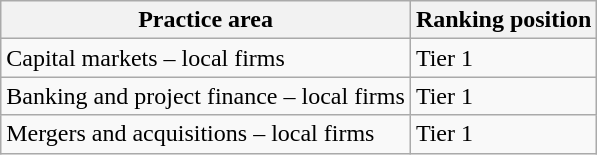<table class="wikitable">
<tr>
<th>Practice area</th>
<th>Ranking position</th>
</tr>
<tr>
<td>Capital markets – local firms</td>
<td>Tier 1</td>
</tr>
<tr>
<td>Banking and project finance – local firms</td>
<td>Tier 1</td>
</tr>
<tr>
<td>Mergers and acquisitions – local firms</td>
<td>Tier 1</td>
</tr>
</table>
